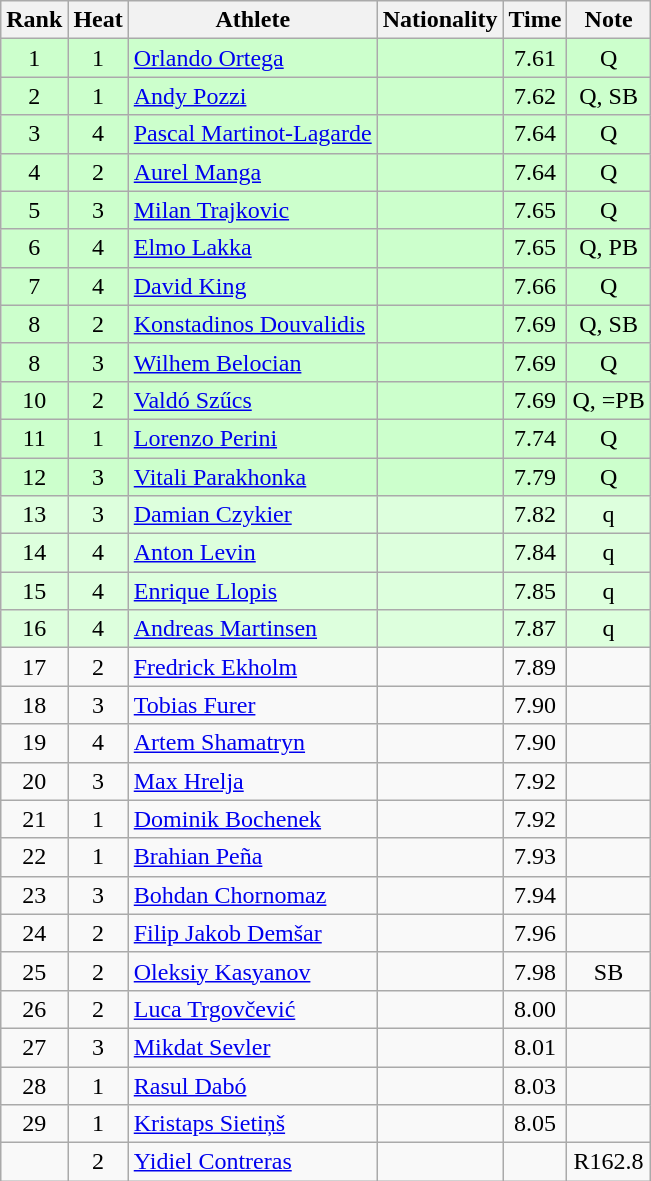<table class="wikitable sortable" style="text-align:center">
<tr>
<th>Rank</th>
<th>Heat</th>
<th>Athlete</th>
<th>Nationality</th>
<th>Time</th>
<th>Note</th>
</tr>
<tr bgcolor=ccffcc>
<td>1</td>
<td>1</td>
<td align=left><a href='#'>Orlando Ortega</a></td>
<td align=left></td>
<td>7.61</td>
<td>Q</td>
</tr>
<tr bgcolor=ccffcc>
<td>2</td>
<td>1</td>
<td align=left><a href='#'>Andy Pozzi</a></td>
<td align=left></td>
<td>7.62</td>
<td>Q, SB</td>
</tr>
<tr bgcolor=ccffcc>
<td>3</td>
<td>4</td>
<td align=left><a href='#'>Pascal Martinot-Lagarde</a></td>
<td align=left></td>
<td>7.64</td>
<td>Q</td>
</tr>
<tr bgcolor=ccffcc>
<td>4</td>
<td>2</td>
<td align=left><a href='#'>Aurel Manga</a></td>
<td align=left></td>
<td>7.64</td>
<td>Q</td>
</tr>
<tr bgcolor=ccffcc>
<td>5</td>
<td>3</td>
<td align=left><a href='#'>Milan Trajkovic</a></td>
<td align=left></td>
<td>7.65</td>
<td>Q</td>
</tr>
<tr bgcolor=ccffcc>
<td>6</td>
<td>4</td>
<td align=left><a href='#'>Elmo Lakka</a></td>
<td align=left></td>
<td>7.65</td>
<td>Q, PB</td>
</tr>
<tr bgcolor=ccffcc>
<td>7</td>
<td>4</td>
<td align=left><a href='#'>David King</a></td>
<td align=left></td>
<td>7.66</td>
<td>Q</td>
</tr>
<tr bgcolor=ccffcc>
<td>8</td>
<td>2</td>
<td align=left><a href='#'>Konstadinos Douvalidis</a></td>
<td align=left></td>
<td>7.69</td>
<td>Q, SB</td>
</tr>
<tr bgcolor=ccffcc>
<td>8</td>
<td>3</td>
<td align=left><a href='#'>Wilhem Belocian</a></td>
<td align=left></td>
<td>7.69</td>
<td>Q</td>
</tr>
<tr bgcolor=ccffcc>
<td>10</td>
<td>2</td>
<td align=left><a href='#'>Valdó Szűcs</a></td>
<td align=left></td>
<td>7.69</td>
<td>Q, =PB</td>
</tr>
<tr bgcolor=ccffcc>
<td>11</td>
<td>1</td>
<td align=left><a href='#'>Lorenzo Perini</a></td>
<td align=left></td>
<td>7.74</td>
<td>Q</td>
</tr>
<tr bgcolor=ccffcc>
<td>12</td>
<td>3</td>
<td align=left><a href='#'>Vitali Parakhonka</a></td>
<td align=left></td>
<td>7.79</td>
<td>Q</td>
</tr>
<tr bgcolor=ddffdd>
<td>13</td>
<td>3</td>
<td align=left><a href='#'>Damian Czykier</a></td>
<td align=left></td>
<td>7.82</td>
<td>q</td>
</tr>
<tr bgcolor=ddffdd>
<td>14</td>
<td>4</td>
<td align=left><a href='#'>Anton Levin</a></td>
<td align=left></td>
<td>7.84</td>
<td>q</td>
</tr>
<tr bgcolor=ddffdd>
<td>15</td>
<td>4</td>
<td align=left><a href='#'>Enrique Llopis</a></td>
<td align=left></td>
<td>7.85</td>
<td>q</td>
</tr>
<tr bgcolor=ddffdd>
<td>16</td>
<td>4</td>
<td align=left><a href='#'>Andreas Martinsen</a></td>
<td align=left></td>
<td>7.87</td>
<td>q</td>
</tr>
<tr>
<td>17</td>
<td>2</td>
<td align=left><a href='#'>Fredrick Ekholm</a></td>
<td align=left></td>
<td>7.89</td>
<td></td>
</tr>
<tr>
<td>18</td>
<td>3</td>
<td align=left><a href='#'>Tobias Furer</a></td>
<td align=left></td>
<td>7.90</td>
<td></td>
</tr>
<tr>
<td>19</td>
<td>4</td>
<td align=left><a href='#'>Artem Shamatryn</a></td>
<td align=left></td>
<td>7.90</td>
<td></td>
</tr>
<tr>
<td>20</td>
<td>3</td>
<td align=left><a href='#'>Max Hrelja</a></td>
<td align=left></td>
<td>7.92</td>
<td></td>
</tr>
<tr>
<td>21</td>
<td>1</td>
<td align=left><a href='#'>Dominik Bochenek</a></td>
<td align=left></td>
<td>7.92</td>
<td></td>
</tr>
<tr>
<td>22</td>
<td>1</td>
<td align=left><a href='#'>Brahian Peña</a></td>
<td align=left></td>
<td>7.93</td>
<td></td>
</tr>
<tr>
<td>23</td>
<td>3</td>
<td align=left><a href='#'>Bohdan Chornomaz</a></td>
<td align=left></td>
<td>7.94</td>
<td></td>
</tr>
<tr>
<td>24</td>
<td>2</td>
<td align=left><a href='#'>Filip Jakob Demšar</a></td>
<td align=left></td>
<td>7.96</td>
<td></td>
</tr>
<tr>
<td>25</td>
<td>2</td>
<td align=left><a href='#'>Oleksiy Kasyanov</a></td>
<td align=left></td>
<td>7.98</td>
<td>SB</td>
</tr>
<tr>
<td>26</td>
<td>2</td>
<td align=left><a href='#'>Luca Trgovčević</a></td>
<td align=left></td>
<td>8.00</td>
<td></td>
</tr>
<tr>
<td>27</td>
<td>3</td>
<td align=left><a href='#'>Mikdat Sevler</a></td>
<td align=left></td>
<td>8.01</td>
<td></td>
</tr>
<tr>
<td>28</td>
<td>1</td>
<td align=left><a href='#'>Rasul Dabó</a></td>
<td align=left></td>
<td>8.03</td>
<td></td>
</tr>
<tr>
<td>29</td>
<td>1</td>
<td align=left><a href='#'>Kristaps Sietiņš</a></td>
<td align=left></td>
<td>8.05</td>
<td></td>
</tr>
<tr>
<td></td>
<td>2</td>
<td align=left><a href='#'>Yidiel Contreras</a></td>
<td align=left></td>
<td></td>
<td>R162.8</td>
</tr>
</table>
